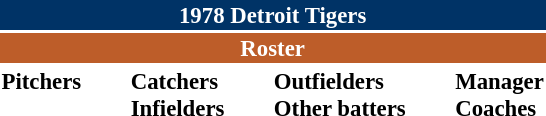<table class="toccolours" style="font-size: 95%;">
<tr>
<th colspan="10" style="background-color: #003366; color: white; text-align: center;">1978 Detroit Tigers</th>
</tr>
<tr>
<td colspan="10" style="background-color: #bd5d29; color: white; text-align: center;"><strong>Roster</strong></td>
</tr>
<tr>
<td valign="top"><strong>Pitchers</strong><br>















</td>
<td width="25px"></td>
<td valign="top"><strong>Catchers</strong><br>

<strong>Infielders</strong>






</td>
<td width="25px"></td>
<td valign="top"><strong>Outfielders</strong><br>






<strong>Other batters</strong>
</td>
<td width="25px"></td>
<td valign="top"><strong>Manager</strong><br>
<strong>Coaches</strong>




</td>
</tr>
<tr>
</tr>
</table>
